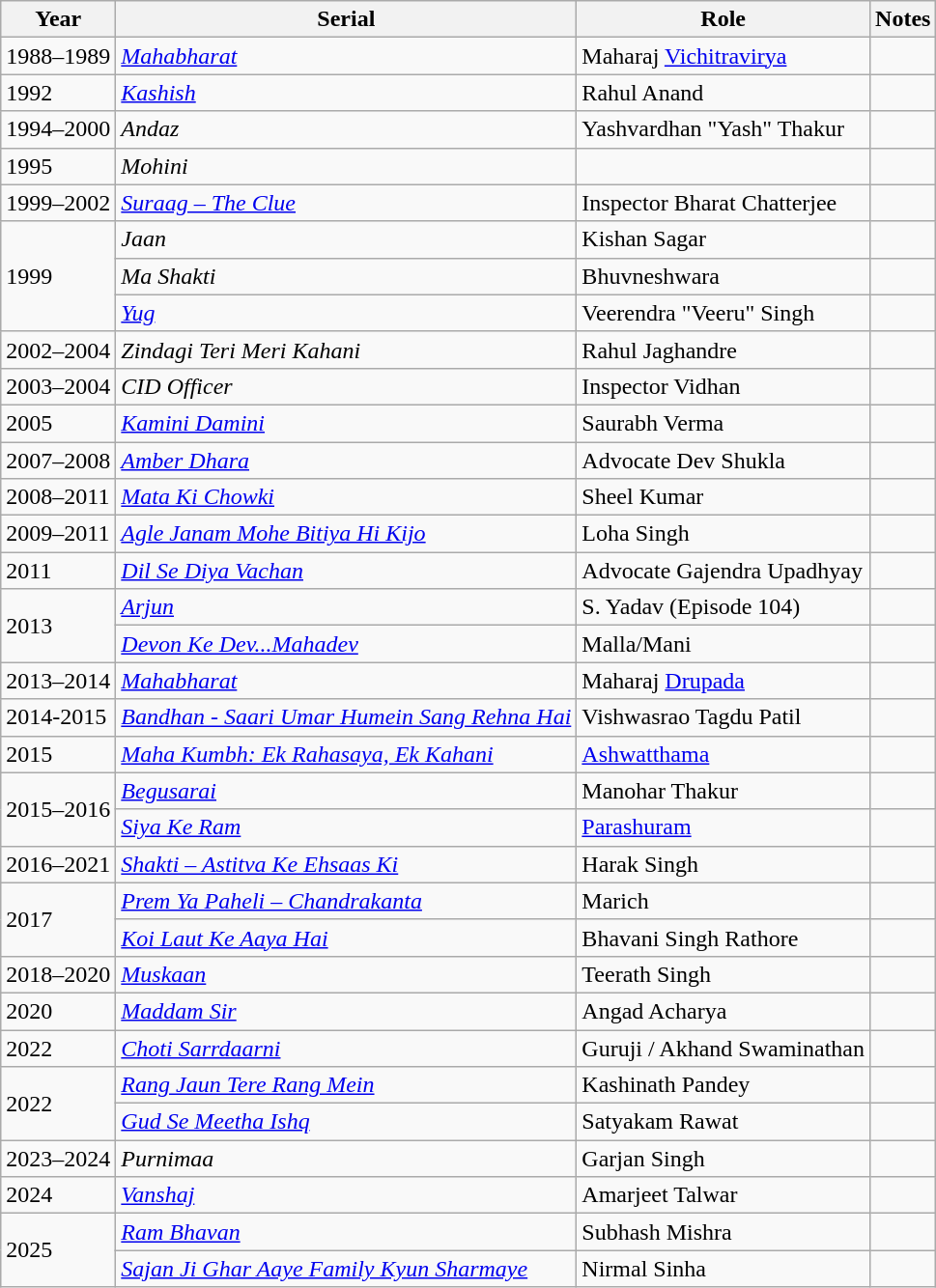<table class="wikitable sortable">
<tr>
<th>Year</th>
<th>Serial</th>
<th>Role</th>
<th>Notes</th>
</tr>
<tr>
<td>1988–1989</td>
<td><em><a href='#'>Mahabharat</a></em></td>
<td>Maharaj <a href='#'>Vichitravirya</a></td>
<td></td>
</tr>
<tr>
<td>1992</td>
<td><em><a href='#'>Kashish</a></em></td>
<td>Rahul Anand</td>
<td></td>
</tr>
<tr>
<td>1994–2000</td>
<td><em>Andaz</em></td>
<td>Yashvardhan "Yash" Thakur</td>
<td></td>
</tr>
<tr>
<td>1995</td>
<td><em>Mohini</em></td>
<td></td>
<td></td>
</tr>
<tr>
<td>1999–2002</td>
<td><em><a href='#'>Suraag – The Clue</a></em></td>
<td>Inspector Bharat Chatterjee</td>
<td></td>
</tr>
<tr>
<td Rowspan=3>1999</td>
<td><em>Jaan</em></td>
<td>Kishan Sagar</td>
<td></td>
</tr>
<tr>
<td><em>Ma Shakti</em></td>
<td>Bhuvneshwara</td>
<td></td>
</tr>
<tr>
<td><em><a href='#'> Yug</a></em></td>
<td>Veerendra "Veeru" Singh</td>
<td></td>
</tr>
<tr>
<td>2002–2004</td>
<td><em>Zindagi Teri Meri Kahani</em></td>
<td>Rahul Jaghandre</td>
<td></td>
</tr>
<tr>
<td>2003–2004</td>
<td><em>CID Officer</em></td>
<td>Inspector Vidhan</td>
<td></td>
</tr>
<tr>
<td>2005</td>
<td><em><a href='#'>Kamini Damini</a></em></td>
<td>Saurabh Verma</td>
<td></td>
</tr>
<tr>
<td>2007–2008</td>
<td><em><a href='#'>Amber Dhara</a></em></td>
<td>Advocate Dev Shukla</td>
<td></td>
</tr>
<tr>
<td>2008–2011</td>
<td><em><a href='#'>Mata Ki Chowki</a></em></td>
<td>Sheel Kumar</td>
<td></td>
</tr>
<tr>
<td>2009–2011</td>
<td><em><a href='#'>Agle Janam Mohe Bitiya Hi Kijo</a></em></td>
<td>Loha Singh</td>
<td></td>
</tr>
<tr>
<td>2011</td>
<td><em><a href='#'>Dil Se Diya Vachan</a></em></td>
<td>Advocate Gajendra Upadhyay</td>
<td></td>
</tr>
<tr>
<td rowspan=2>2013</td>
<td><em><a href='#'> Arjun</a></em></td>
<td>S. Yadav (Episode 104)</td>
<td></td>
</tr>
<tr>
<td><em><a href='#'>Devon Ke Dev...Mahadev</a></em></td>
<td>Malla/Mani</td>
<td></td>
</tr>
<tr>
<td>2013–2014</td>
<td><em><a href='#'> Mahabharat</a></em></td>
<td>Maharaj <a href='#'>Drupada</a></td>
<td></td>
</tr>
<tr>
<td>2014-2015</td>
<td><em><a href='#'>Bandhan - Saari Umar Humein Sang Rehna Hai</a></em></td>
<td>Vishwasrao Tagdu Patil</td>
<td></td>
</tr>
<tr>
<td>2015</td>
<td><em><a href='#'>Maha Kumbh: Ek Rahasaya, Ek Kahani</a></em></td>
<td><a href='#'>Ashwatthama</a></td>
<td></td>
</tr>
<tr>
<td rowspan = "2">2015–2016</td>
<td><em><a href='#'>Begusarai</a></em></td>
<td>Manohar Thakur</td>
<td></td>
</tr>
<tr>
<td><em><a href='#'>Siya Ke Ram</a></em></td>
<td><a href='#'>Parashuram</a></td>
<td></td>
</tr>
<tr>
<td>2016–2021</td>
<td><em><a href='#'>Shakti – Astitva Ke Ehsaas Ki</a></em></td>
<td>Harak Singh</td>
<td></td>
</tr>
<tr>
<td rowspan = "2">2017</td>
<td><em><a href='#'>Prem Ya Paheli – Chandrakanta</a></em></td>
<td>Marich</td>
<td></td>
</tr>
<tr>
<td><em><a href='#'>Koi Laut Ke Aaya Hai</a></em></td>
<td>Bhavani Singh Rathore</td>
<td></td>
</tr>
<tr>
<td>2018–2020</td>
<td><em><a href='#'>Muskaan</a></em></td>
<td>Teerath Singh</td>
<td></td>
</tr>
<tr>
<td>2020</td>
<td><em><a href='#'>Maddam Sir</a></em></td>
<td>Angad Acharya</td>
<td></td>
</tr>
<tr>
<td>2022</td>
<td><em><a href='#'>Choti Sarrdaarni</a></em></td>
<td>Guruji / Akhand Swaminathan</td>
<td></td>
</tr>
<tr>
<td rowspan = "2">2022</td>
<td><em><a href='#'>Rang Jaun Tere Rang Mein</a></em></td>
<td>Kashinath Pandey</td>
<td></td>
</tr>
<tr>
<td><em><a href='#'>Gud Se Meetha Ishq</a></em></td>
<td>Satyakam Rawat</td>
<td></td>
</tr>
<tr>
<td>2023–2024</td>
<td><em>Purnimaa</em></td>
<td>Garjan Singh</td>
<td></td>
</tr>
<tr>
<td>2024</td>
<td><em><a href='#'>Vanshaj</a></em></td>
<td>Amarjeet Talwar</td>
<td></td>
</tr>
<tr>
<td rowspan="2">2025</td>
<td><em><a href='#'>Ram Bhavan</a></em></td>
<td>Subhash Mishra</td>
<td></td>
</tr>
<tr>
<td><em><a href='#'>Sajan Ji Ghar Aaye Family Kyun Sharmaye</a></em></td>
<td>Nirmal Sinha</td>
<td></td>
</tr>
</table>
